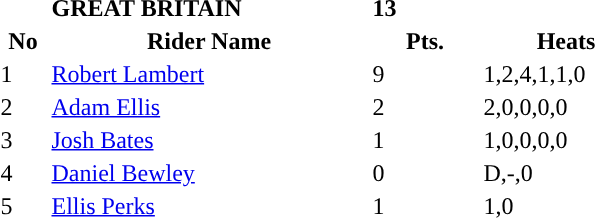<table class="toccolours">
<tr>
<td></td>
<td><strong>GREAT BRITAIN</strong></td>
<td><strong>13</strong></td>
</tr>
<tr style="background-color:">
<th width=30px>No</th>
<th width=210px>Rider Name</th>
<th width=70px>Pts.</th>
<th width=110px>Heats</th>
</tr>
<tr style="background-color:">
<td>1</td>
<td><a href='#'>Robert Lambert</a></td>
<td>9</td>
<td>1,2,4,1,1,0</td>
</tr>
<tr style="background-color:">
<td>2</td>
<td><a href='#'>Adam Ellis</a></td>
<td>2</td>
<td>2,0,0,0,0</td>
</tr>
<tr style="background-color:">
<td>3</td>
<td><a href='#'>Josh Bates</a></td>
<td>1</td>
<td>1,0,0,0,0</td>
</tr>
<tr style="background-color:">
<td>4</td>
<td><a href='#'>Daniel Bewley</a></td>
<td>0</td>
<td>D,-,0</td>
</tr>
<tr style="background-color:">
<td>5</td>
<td><a href='#'>Ellis Perks</a></td>
<td>1</td>
<td>1,0</td>
</tr>
</table>
